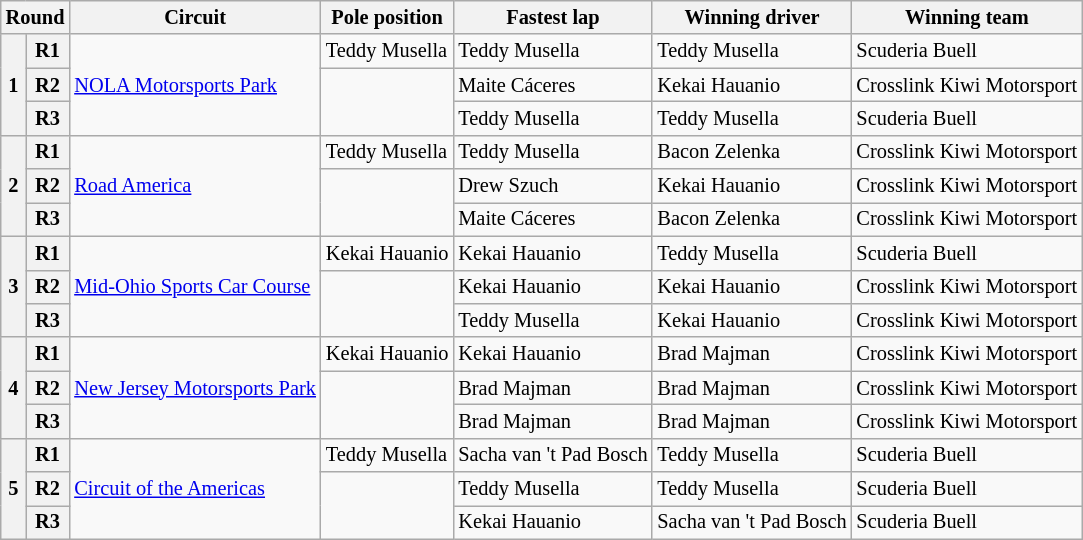<table class="wikitable" style="font-size:85%;">
<tr>
<th colspan=2>Round</th>
<th>Circuit</th>
<th>Pole position</th>
<th>Fastest lap</th>
<th>Winning driver</th>
<th>Winning team</th>
</tr>
<tr>
<th rowspan=3>1</th>
<th>R1</th>
<td rowspan=3><a href='#'>NOLA Motorsports Park</a></td>
<td> Teddy Musella</td>
<td> Teddy Musella</td>
<td> Teddy Musella</td>
<td> Scuderia Buell</td>
</tr>
<tr>
<th>R2</th>
<td rowspan=2></td>
<td> Maite Cáceres</td>
<td> Kekai Hauanio</td>
<td> Crosslink Kiwi Motorsport</td>
</tr>
<tr>
<th>R3</th>
<td> Teddy Musella</td>
<td> Teddy Musella</td>
<td> Scuderia Buell</td>
</tr>
<tr>
<th rowspan=3>2</th>
<th>R1</th>
<td rowspan=3><a href='#'>Road America</a></td>
<td> Teddy Musella</td>
<td> Teddy Musella</td>
<td> Bacon Zelenka</td>
<td> Crosslink Kiwi Motorsport</td>
</tr>
<tr>
<th>R2</th>
<td rowspan=2></td>
<td> Drew Szuch</td>
<td> Kekai Hauanio</td>
<td> Crosslink Kiwi Motorsport</td>
</tr>
<tr>
<th>R3</th>
<td> Maite Cáceres</td>
<td> Bacon Zelenka</td>
<td> Crosslink Kiwi Motorsport</td>
</tr>
<tr>
<th rowspan=3>3</th>
<th>R1</th>
<td rowspan=3><a href='#'>Mid-Ohio Sports Car Course</a></td>
<td nowrap> Kekai Hauanio</td>
<td> Kekai Hauanio</td>
<td> Teddy Musella</td>
<td> Scuderia Buell</td>
</tr>
<tr>
<th>R2</th>
<td rowspan=2></td>
<td> Kekai Hauanio</td>
<td> Kekai Hauanio</td>
<td nowrap> Crosslink Kiwi Motorsport</td>
</tr>
<tr>
<th>R3</th>
<td> Teddy Musella</td>
<td> Kekai Hauanio</td>
<td> Crosslink Kiwi Motorsport</td>
</tr>
<tr>
<th rowspan=3>4</th>
<th>R1</th>
<td rowspan=3 nowrap><a href='#'>New Jersey Motorsports Park</a></td>
<td> Kekai Hauanio</td>
<td> Kekai Hauanio</td>
<td> Brad Majman</td>
<td> Crosslink Kiwi Motorsport</td>
</tr>
<tr>
<th>R2</th>
<td rowspan=2></td>
<td> Brad Majman</td>
<td> Brad Majman</td>
<td> Crosslink Kiwi Motorsport</td>
</tr>
<tr>
<th>R3</th>
<td> Brad Majman</td>
<td> Brad Majman</td>
<td nowrap> Crosslink Kiwi Motorsport</td>
</tr>
<tr>
<th rowspan=3>5</th>
<th>R1</th>
<td rowspan=3><a href='#'>Circuit of the Americas</a></td>
<td> Teddy Musella</td>
<td nowrap> Sacha van 't Pad Bosch</td>
<td> Teddy Musella</td>
<td> Scuderia Buell</td>
</tr>
<tr>
<th>R2</th>
<td rowspan=2></td>
<td> Teddy Musella</td>
<td> Teddy Musella</td>
<td> Scuderia Buell</td>
</tr>
<tr>
<th>R3</th>
<td> Kekai Hauanio</td>
<td nowrap> Sacha van 't Pad Bosch</td>
<td> Scuderia Buell</td>
</tr>
</table>
